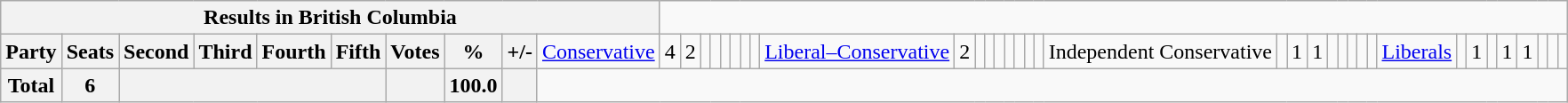<table class="wikitable">
<tr>
<th colspan=11>Results in British Columbia</th>
</tr>
<tr>
<th colspan=2>Party</th>
<th>Seats</th>
<th>Second</th>
<th>Third</th>
<th>Fourth</th>
<th>Fifth</th>
<th>Votes</th>
<th>%</th>
<th>+/-<br></th>
<td><a href='#'>Conservative</a></td>
<td align="right">4</td>
<td align="right">2</td>
<td align="right"></td>
<td align="right"></td>
<td align="right"></td>
<td align="right"></td>
<td align="right"></td>
<td align="right"><br></td>
<td><a href='#'>Liberal–Conservative</a></td>
<td align="right">2</td>
<td align="right"></td>
<td align="right"></td>
<td align="right"></td>
<td align="right"></td>
<td align="right"></td>
<td align="right"></td>
<td align="right"><br></td>
<td>Independent Conservative</td>
<td align="right"></td>
<td align="right">1</td>
<td align="right">1</td>
<td align="right"></td>
<td align="right"></td>
<td align="right"></td>
<td align="right"></td>
<td align="right"><br></td>
<td><a href='#'>Liberals</a></td>
<td align="right"></td>
<td align="right">1</td>
<td align="right"></td>
<td align="right">1</td>
<td align="right">1</td>
<td align="right"></td>
<td align="right"></td>
<td align="right"></td>
</tr>
<tr>
<th colspan="2">Total</th>
<th>6</th>
<th colspan="4"></th>
<th></th>
<th>100.0</th>
<th></th>
</tr>
</table>
